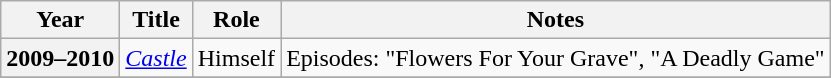<table class="wikitable plainrowheaders sortable">
<tr>
<th scope="col">Year</th>
<th scope="col">Title</th>
<th scope="col">Role</th>
<th scope="col" class="unsortable">Notes</th>
</tr>
<tr>
<th scope=row>2009–2010</th>
<td><em><a href='#'>Castle</a></em></td>
<td>Himself</td>
<td>Episodes: "Flowers For Your Grave", "A Deadly Game"</td>
</tr>
<tr>
</tr>
</table>
